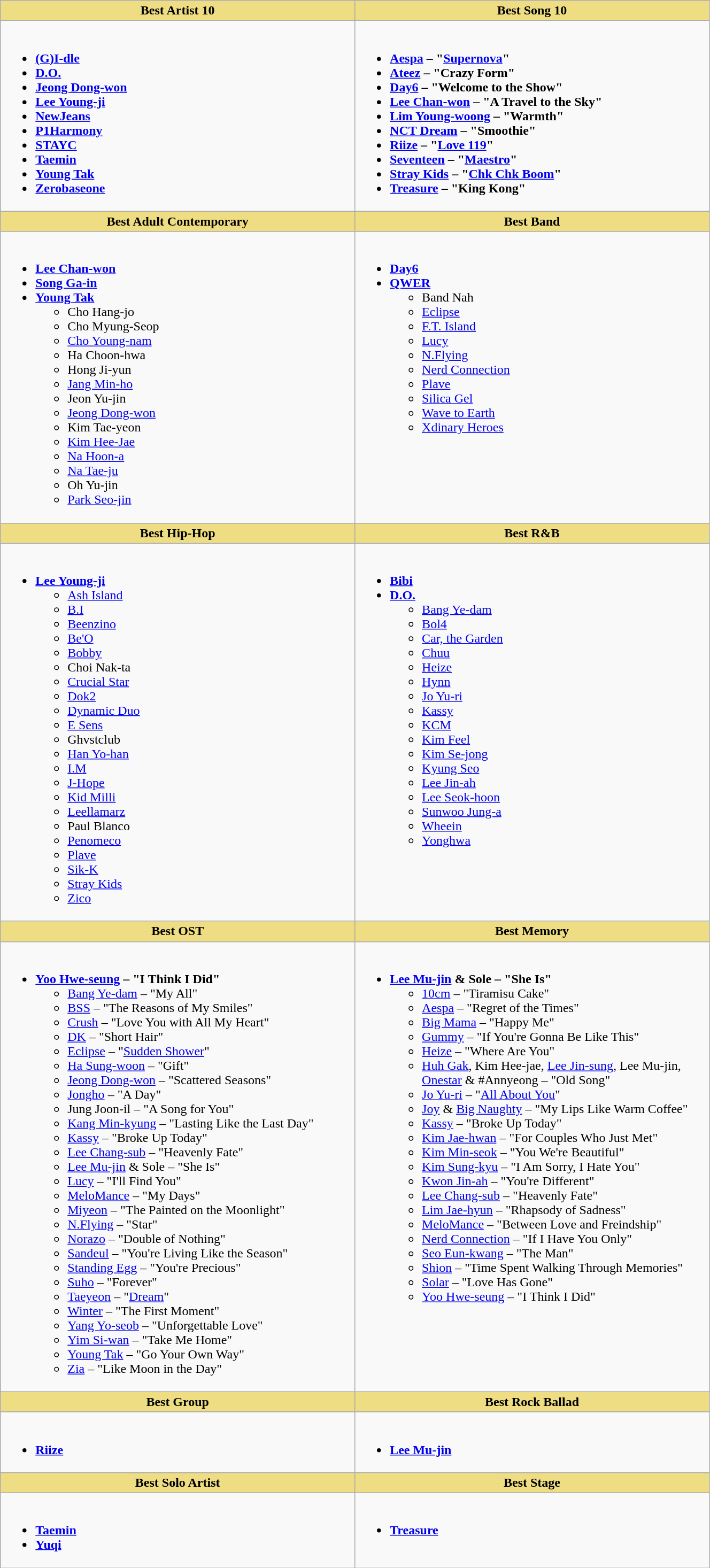<table class="wikitable" style="width:70%">
<tr>
<th scope="col" style="background:#EEDD82; width:50%">Best Artist 10</th>
<th scope="col" style="background:#EEDD82; width:50%">Best Song 10</th>
</tr>
<tr>
<td style="vertical-align:top"><br><ul><li><strong><a href='#'>(G)I-dle</a></strong></li><li><strong><a href='#'>D.O.</a></strong></li><li><strong><a href='#'>Jeong Dong-won</a></strong></li><li><strong><a href='#'>Lee Young-ji</a></strong></li><li><strong><a href='#'>NewJeans</a></strong></li><li><strong><a href='#'>P1Harmony</a></strong></li><li><strong><a href='#'>STAYC</a></strong></li><li><strong><a href='#'>Taemin</a></strong></li><li><strong><a href='#'>Young Tak</a></strong></li><li><strong><a href='#'>Zerobaseone</a></strong></li></ul></td>
<td style="vertical-align:top"><br><ul><li><strong><a href='#'>Aespa</a> – "<a href='#'>Supernova</a>"</strong></li><li><strong><a href='#'>Ateez</a> – "Crazy Form"</strong></li><li><strong><a href='#'>Day6</a> – "Welcome to the Show"</strong></li><li><strong><a href='#'>Lee Chan-won</a> – "A Travel to the Sky"</strong></li><li><strong><a href='#'>Lim Young-woong</a> – "Warmth"</strong></li><li><strong><a href='#'>NCT Dream</a> – "Smoothie"</strong></li><li><strong><a href='#'>Riize</a> – "<a href='#'>Love 119</a>"</strong></li><li><strong><a href='#'>Seventeen</a> – "<a href='#'>Maestro</a>"</strong></li><li><strong><a href='#'>Stray Kids</a> – "<a href='#'>Chk Chk Boom</a>"</strong></li><li><strong><a href='#'>Treasure</a> – "King Kong"</strong></li></ul></td>
</tr>
<tr>
<th scope="col" style="background:#EEDD82; width:50%">Best Adult Contemporary</th>
<th scope="col" style="background:#EEDD82; width:50%">Best Band</th>
</tr>
<tr>
<td style="vertical-align:top"><br><ul><li><strong><a href='#'>Lee Chan-won</a></strong></li><li><strong><a href='#'>Song Ga-in</a></strong></li><li><strong><a href='#'>Young Tak</a></strong><ul><li>Cho Hang-jo</li><li>Cho Myung-Seop</li><li><a href='#'>Cho Young-nam</a></li><li>Ha Choon-hwa</li><li>Hong Ji-yun</li><li><a href='#'>Jang Min-ho</a></li><li>Jeon Yu-jin</li><li><a href='#'>Jeong Dong-won</a></li><li>Kim Tae-yeon</li><li><a href='#'>Kim Hee-Jae</a></li><li><a href='#'>Na Hoon-a</a></li><li><a href='#'>Na Tae-ju</a></li><li>Oh Yu-jin</li><li><a href='#'>Park Seo-jin</a></li></ul></li></ul></td>
<td style="vertical-align:top"><br><ul><li><strong><a href='#'>Day6</a></strong></li><li><strong><a href='#'>QWER</a></strong><ul><li>Band Nah</li><li><a href='#'>Eclipse</a></li><li><a href='#'>F.T. Island</a></li><li><a href='#'>Lucy</a></li><li><a href='#'>N.Flying</a></li><li><a href='#'>Nerd Connection</a></li><li><a href='#'>Plave</a></li><li><a href='#'>Silica Gel</a></li><li><a href='#'>Wave to Earth</a></li><li><a href='#'>Xdinary Heroes</a></li></ul></li></ul></td>
</tr>
<tr>
<th scope="col" style="background:#EEDD82; width:50%">Best Hip-Hop</th>
<th scope="col" style="background:#EEDD82; width:50%">Best R&B</th>
</tr>
<tr>
<td style="vertical-align:top"><br><ul><li><strong><a href='#'>Lee Young-ji</a></strong><ul><li><a href='#'>Ash Island</a></li><li><a href='#'>B.I</a></li><li><a href='#'>Beenzino</a></li><li><a href='#'>Be'O</a></li><li><a href='#'>Bobby</a></li><li>Choi Nak-ta</li><li><a href='#'>Crucial Star</a></li><li><a href='#'>Dok2</a></li><li><a href='#'>Dynamic Duo</a></li><li><a href='#'>E Sens</a></li><li>Ghvstclub</li><li><a href='#'>Han Yo-han</a></li><li><a href='#'>I.M</a></li><li><a href='#'>J-Hope</a></li><li><a href='#'>Kid Milli</a></li><li><a href='#'>Leellamarz</a></li><li>Paul Blanco</li><li><a href='#'>Penomeco</a></li><li><a href='#'>Plave</a></li><li><a href='#'>Sik-K</a></li><li><a href='#'>Stray Kids</a></li><li><a href='#'>Zico</a></li></ul></li></ul></td>
<td style="vertical-align:top"><br><ul><li><strong><a href='#'>Bibi</a></strong></li><li><strong><a href='#'>D.O.</a></strong><ul><li><a href='#'>Bang Ye-dam</a></li><li><a href='#'>Bol4</a></li><li><a href='#'>Car, the Garden</a></li><li><a href='#'>Chuu</a></li><li><a href='#'>Heize</a></li><li><a href='#'>Hynn</a></li><li><a href='#'>Jo Yu-ri</a></li><li><a href='#'>Kassy</a></li><li><a href='#'>KCM</a></li><li><a href='#'>Kim Feel</a></li><li><a href='#'>Kim Se-jong</a></li><li><a href='#'>Kyung Seo</a></li><li><a href='#'>Lee Jin-ah</a></li><li><a href='#'>Lee Seok-hoon</a></li><li><a href='#'>Sunwoo Jung-a</a></li><li><a href='#'>Wheein</a></li><li><a href='#'>Yonghwa</a></li></ul></li></ul></td>
</tr>
<tr>
<th scope="col" style="background:#EEDD82; width:50%">Best OST</th>
<th scope="col" style="background:#EEDD82; width:50%">Best Memory</th>
</tr>
<tr>
<td style="vertical-align:top"><br><ul><li><strong><a href='#'>Yoo Hwe-seung</a> – "I Think I Did"</strong> <ul><li><a href='#'>Bang Ye-dam</a> – "My All" </li><li><a href='#'>BSS</a> – "The Reasons of My Smiles" </li><li><a href='#'>Crush</a> – "Love You with All My Heart" </li><li><a href='#'>DK</a> – "Short Hair" </li><li><a href='#'>Eclipse</a> – "<a href='#'>Sudden Shower</a>" </li><li><a href='#'>Ha Sung-woon</a> – "Gift" </li><li><a href='#'>Jeong Dong-won</a> – "Scattered Seasons" </li><li><a href='#'>Jongho</a> – "A Day" </li><li>Jung Joon-il – "A Song for You" </li><li><a href='#'>Kang Min-kyung</a> – "Lasting Like the Last Day" </li><li><a href='#'>Kassy</a> – "Broke Up Today" </li><li><a href='#'>Lee Chang-sub</a> – "Heavenly Fate" </li><li><a href='#'>Lee Mu-jin</a> & Sole – "She Is" </li><li><a href='#'>Lucy</a> – "I'll Find You" </li><li><a href='#'>MeloMance</a> – "My Days" </li><li><a href='#'>Miyeon</a> – "The Painted on the Moonlight" </li><li><a href='#'>N.Flying</a> – "Star" </li><li><a href='#'>Norazo</a> – "Double of Nothing" </li><li><a href='#'>Sandeul</a> – "You're Living Like the Season" </li><li><a href='#'>Standing Egg</a> – "You're Precious" </li><li><a href='#'>Suho</a> – "Forever" </li><li><a href='#'>Taeyeon</a> – "<a href='#'>Dream</a>" </li><li><a href='#'>Winter</a> – "The First Moment" </li><li><a href='#'>Yang Yo-seob</a> – "Unforgettable Love" </li><li><a href='#'>Yim Si-wan</a> – "Take Me Home" </li><li><a href='#'>Young Tak</a> – "Go Your Own Way" </li><li><a href='#'>Zia</a> – "Like Moon in the Day" </li></ul></li></ul></td>
<td style="vertical-align:top"><br><ul><li><strong><a href='#'>Lee Mu-jin</a> & Sole – "She Is"</strong><ul><li><a href='#'>10cm</a> – "Tiramisu Cake"</li><li><a href='#'>Aespa</a> – "Regret of the Times"</li><li><a href='#'>Big Mama</a> – "Happy Me"</li><li><a href='#'>Gummy</a> – "If You're Gonna Be Like This"</li><li><a href='#'>Heize</a> – "Where Are You"</li><li><a href='#'>Huh Gak</a>, Kim Hee-jae, <a href='#'>Lee Jin-sung</a>, Lee Mu-jin, <a href='#'>Onestar</a> & #Annyeong – "Old Song"</li><li><a href='#'>Jo Yu-ri</a> – "<a href='#'>All About You</a>"</li><li><a href='#'>Joy</a> & <a href='#'>Big Naughty</a> – "My Lips Like Warm Coffee"</li><li><a href='#'>Kassy</a> – "Broke Up Today"</li><li><a href='#'>Kim Jae-hwan</a> – "For Couples Who Just Met"</li><li><a href='#'>Kim Min-seok</a> – "You We're Beautiful"</li><li><a href='#'>Kim Sung-kyu</a> – "I Am Sorry, I Hate You"</li><li><a href='#'>Kwon Jin-ah</a> – "You're Different"</li><li><a href='#'>Lee Chang-sub</a> – "Heavenly Fate"</li><li><a href='#'>Lim Jae-hyun</a> – "Rhapsody of Sadness"</li><li><a href='#'>MeloMance</a> – "Between Love and Freindship"</li><li><a href='#'>Nerd Connection</a> – "If I Have You Only"</li><li><a href='#'>Seo Eun-kwang</a> – "The Man"</li><li><a href='#'>Shion</a> – "Time Spent Walking Through Memories" </li><li><a href='#'>Solar</a> – "Love Has Gone"</li><li><a href='#'>Yoo Hwe-seung</a> – "I Think I Did"</li></ul></li></ul></td>
</tr>
<tr>
<th scope="col" style="background:#EEDD82; width:50%">Best Group</th>
<th scope="col" style="background:#EEDD82; width:50%">Best Rock Ballad</th>
</tr>
<tr>
<td style="vertical-align:top"><br><ul><li><strong><a href='#'>Riize</a></strong></li></ul></td>
<td style="vertical-align:top"><br><ul><li><strong><a href='#'>Lee Mu-jin</a></strong></li></ul></td>
</tr>
<tr>
<th scope="col" style="background:#EEDD82; width:50%">Best Solo Artist</th>
<th scope="col" style="background:#EEDD82; width:50%">Best Stage</th>
</tr>
<tr>
<td style="vertical-align:top"><br><ul><li><strong><a href='#'>Taemin</a></strong></li><li><strong><a href='#'>Yuqi</a></strong></li></ul></td>
<td style="vertical-align:top"><br><ul><li><strong><a href='#'>Treasure</a></strong></li></ul></td>
</tr>
</table>
